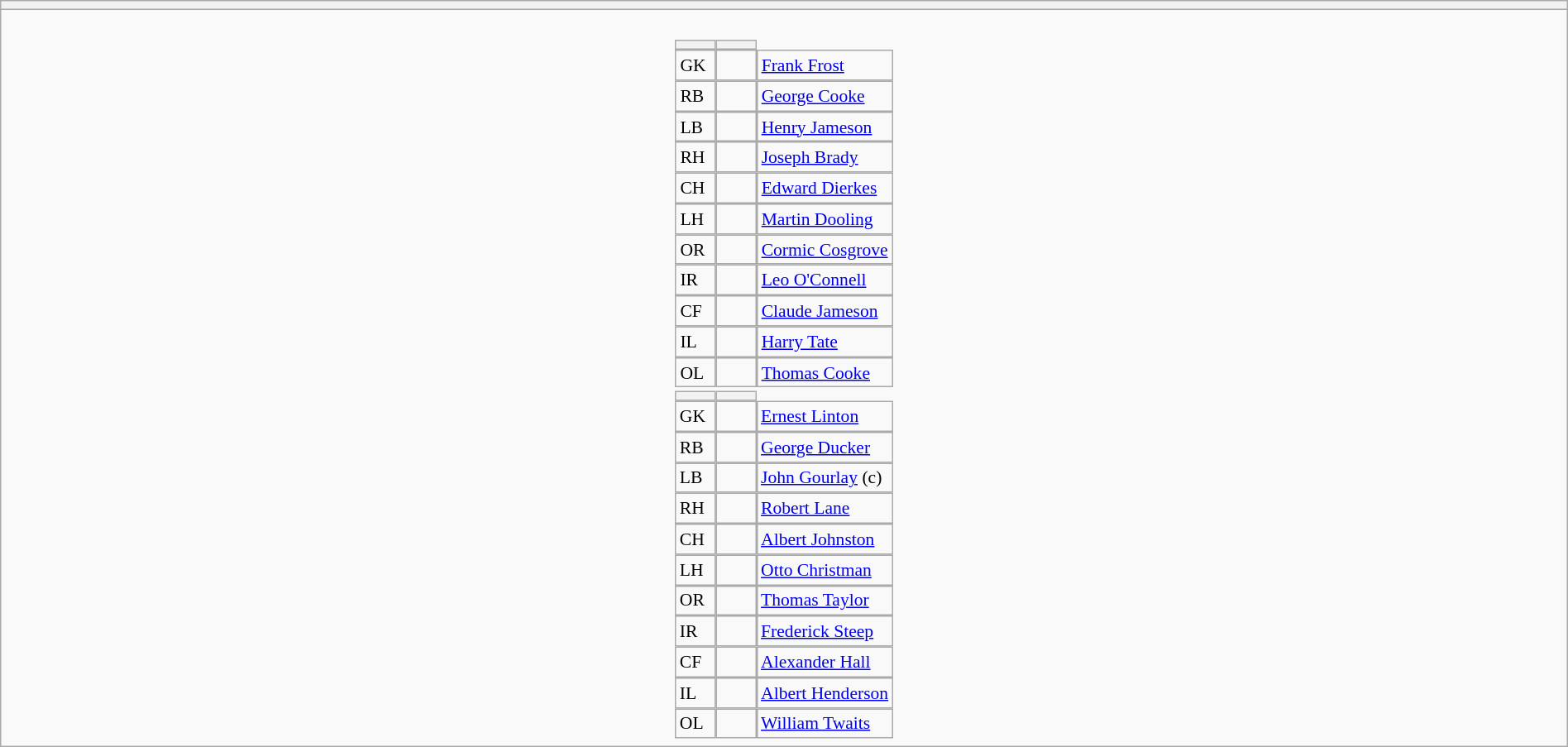<table style="width:100%" class="wikitable collapsible collapsed">
<tr>
<th></th>
</tr>
<tr>
<td><br>
<table style="font-size:90%; margin:0.2em auto;" cellspacing="0" cellpadding="0">
<tr>
<th width="25"></th>
<th width="25"></th>
</tr>
<tr>
<td>GK</td>
<td></td>
<td><a href='#'>Frank Frost</a></td>
</tr>
<tr>
<td>RB</td>
<td></td>
<td><a href='#'>George Cooke</a></td>
</tr>
<tr>
<td>LB</td>
<td></td>
<td><a href='#'>Henry Jameson</a></td>
</tr>
<tr>
<td>RH</td>
<td></td>
<td><a href='#'>Joseph Brady</a></td>
</tr>
<tr>
<td>CH</td>
<td></td>
<td><a href='#'>Edward Dierkes</a></td>
</tr>
<tr>
<td>LH</td>
<td></td>
<td><a href='#'>Martin Dooling</a></td>
</tr>
<tr>
<td>OR</td>
<td></td>
<td><a href='#'>Cormic Cosgrove</a></td>
</tr>
<tr>
<td>IR</td>
<td></td>
<td><a href='#'>Leo O'Connell</a></td>
</tr>
<tr>
<td>CF</td>
<td></td>
<td><a href='#'>Claude Jameson</a></td>
</tr>
<tr>
<td>IL</td>
<td></td>
<td><a href='#'>Harry Tate</a></td>
</tr>
<tr>
<td>OL</td>
<td></td>
<td><a href='#'>Thomas Cooke</a></td>
</tr>
</table>
<table cellspacing="0" cellpadding="0" style="font-size:90%; margin:0.2em auto;">
<tr>
<th width="25"></th>
<th width="25"></th>
</tr>
<tr>
<td>GK</td>
<td></td>
<td><a href='#'>Ernest Linton</a></td>
</tr>
<tr>
<td>RB</td>
<td></td>
<td><a href='#'>George Ducker</a></td>
</tr>
<tr>
<td>LB</td>
<td></td>
<td><a href='#'>John Gourlay</a> (c)</td>
</tr>
<tr>
<td>RH</td>
<td></td>
<td><a href='#'>Robert Lane</a></td>
</tr>
<tr>
<td>CH</td>
<td></td>
<td><a href='#'>Albert Johnston</a></td>
</tr>
<tr>
<td>LH</td>
<td></td>
<td><a href='#'>Otto Christman</a></td>
</tr>
<tr>
<td>OR</td>
<td></td>
<td><a href='#'>Thomas Taylor</a></td>
</tr>
<tr>
<td>IR</td>
<td></td>
<td><a href='#'>Frederick Steep</a></td>
</tr>
<tr>
<td>CF</td>
<td></td>
<td><a href='#'>Alexander Hall</a></td>
</tr>
<tr>
<td>IL</td>
<td></td>
<td><a href='#'>Albert Henderson</a></td>
</tr>
<tr>
<td>OL</td>
<td></td>
<td><a href='#'>William Twaits</a></td>
</tr>
</table>
</td>
</tr>
</table>
